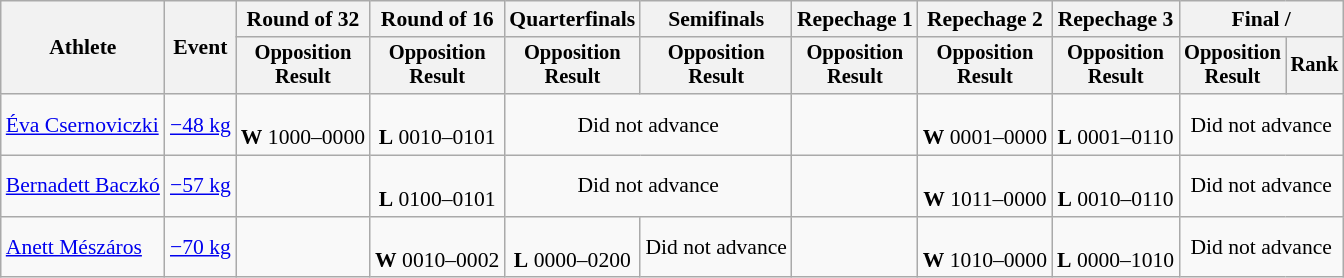<table class="wikitable" style="font-size:90%">
<tr>
<th rowspan="2">Athlete</th>
<th rowspan="2">Event</th>
<th>Round of 32</th>
<th>Round of 16</th>
<th>Quarterfinals</th>
<th>Semifinals</th>
<th>Repechage 1</th>
<th>Repechage 2</th>
<th>Repechage 3</th>
<th colspan=2>Final / </th>
</tr>
<tr style="font-size:95%">
<th>Opposition<br>Result</th>
<th>Opposition<br>Result</th>
<th>Opposition<br>Result</th>
<th>Opposition<br>Result</th>
<th>Opposition<br>Result</th>
<th>Opposition<br>Result</th>
<th>Opposition<br>Result</th>
<th>Opposition<br>Result</th>
<th>Rank</th>
</tr>
<tr align=center>
<td align=left><a href='#'>Éva Csernoviczki</a></td>
<td align=left><a href='#'>−48 kg</a></td>
<td><br><strong>W</strong> 1000–0000</td>
<td><br><strong>L</strong> 0010–0101</td>
<td colspan=2>Did not advance</td>
<td></td>
<td><br><strong>W</strong> 0001–0000</td>
<td><br><strong>L</strong> 0001–0110</td>
<td colspan=2>Did not advance</td>
</tr>
<tr align=center>
<td align=left><a href='#'>Bernadett Baczkó</a></td>
<td align=left><a href='#'>−57 kg</a></td>
<td></td>
<td><br><strong>L</strong> 0100–0101</td>
<td colspan=2>Did not advance</td>
<td></td>
<td><br><strong>W</strong> 1011–0000</td>
<td><br><strong>L</strong> 0010–0110</td>
<td colspan=2>Did not advance</td>
</tr>
<tr align=center>
<td align=left><a href='#'>Anett Mészáros</a></td>
<td align=left><a href='#'>−70 kg</a></td>
<td></td>
<td><br><strong>W</strong> 0010–0002</td>
<td><br><strong>L</strong> 0000–0200</td>
<td>Did not advance</td>
<td></td>
<td><br><strong>W</strong> 1010–0000</td>
<td><br><strong>L</strong> 0000–1010</td>
<td colspan=2>Did not advance</td>
</tr>
</table>
